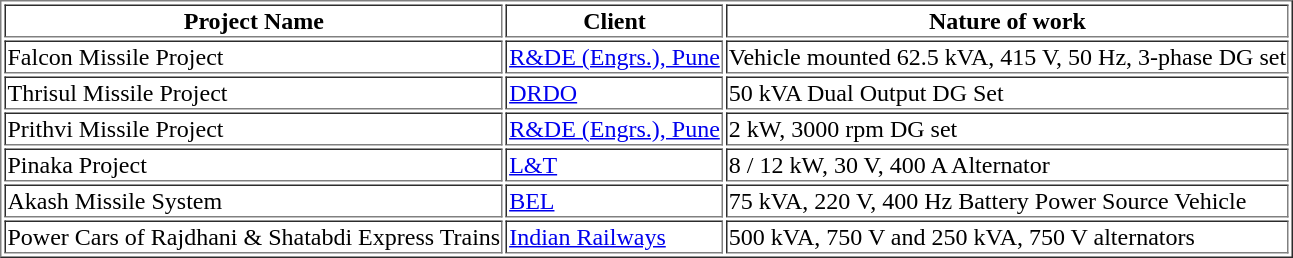<table border="1">
<tr>
<th>Project Name</th>
<th>Client</th>
<th>Nature of work</th>
</tr>
<tr>
<td>Falcon Missile Project</td>
<td><a href='#'>R&DE (Engrs.), Pune</a></td>
<td>Vehicle mounted 62.5 kVA, 415 V, 50 Hz, 3-phase DG set</td>
</tr>
<tr>
<td>Thrisul Missile Project</td>
<td><a href='#'>DRDO</a></td>
<td>50 kVA Dual Output DG Set</td>
</tr>
<tr>
<td>Prithvi Missile Project</td>
<td><a href='#'>R&DE (Engrs.), Pune</a></td>
<td>2 kW, 3000 rpm DG set</td>
</tr>
<tr>
<td>Pinaka Project</td>
<td><a href='#'>L&T</a></td>
<td>8 / 12 kW, 30 V, 400 A Alternator</td>
</tr>
<tr>
<td>Akash Missile System</td>
<td><a href='#'>BEL</a></td>
<td>75 kVA, 220 V, 400 Hz Battery Power Source Vehicle</td>
</tr>
<tr>
<td>Power Cars of Rajdhani & Shatabdi Express Trains</td>
<td><a href='#'>Indian Railways</a></td>
<td>500 kVA, 750 V and 250 kVA, 750 V alternators</td>
</tr>
</table>
